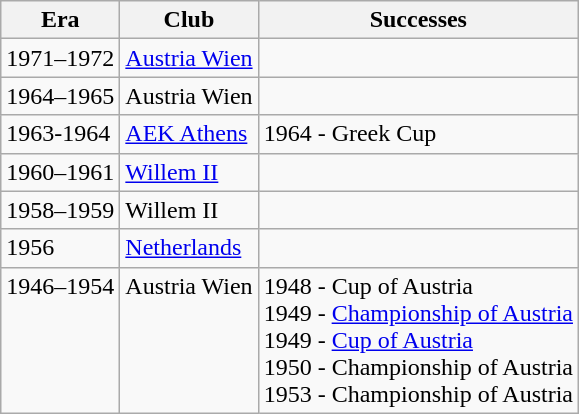<table class="wikitable">
<tr>
<th>Era</th>
<th>Club</th>
<th>Successes</th>
</tr>
<tr>
<td>1971–1972</td>
<td><a href='#'>Austria Wien</a></td>
<td></td>
</tr>
<tr>
<td>1964–1965</td>
<td>Austria Wien</td>
<td></td>
</tr>
<tr>
<td>1963-1964</td>
<td><a href='#'>AEK Athens</a></td>
<td>1964 - Greek Cup</td>
</tr>
<tr>
<td>1960–1961</td>
<td><a href='#'>Willem II</a></td>
<td></td>
</tr>
<tr>
<td>1958–1959</td>
<td>Willem II</td>
<td></td>
</tr>
<tr>
<td>1956</td>
<td><a href='#'>Netherlands</a></td>
<td></td>
</tr>
<tr valign=top>
<td>1946–1954</td>
<td>Austria Wien</td>
<td>1948 - Cup of Austria<br>1949 - <a href='#'>Championship of Austria</a><br>1949 - <a href='#'>Cup of Austria</a><br>1950 - Championship of Austria<br>1953 - Championship of Austria</td>
</tr>
</table>
